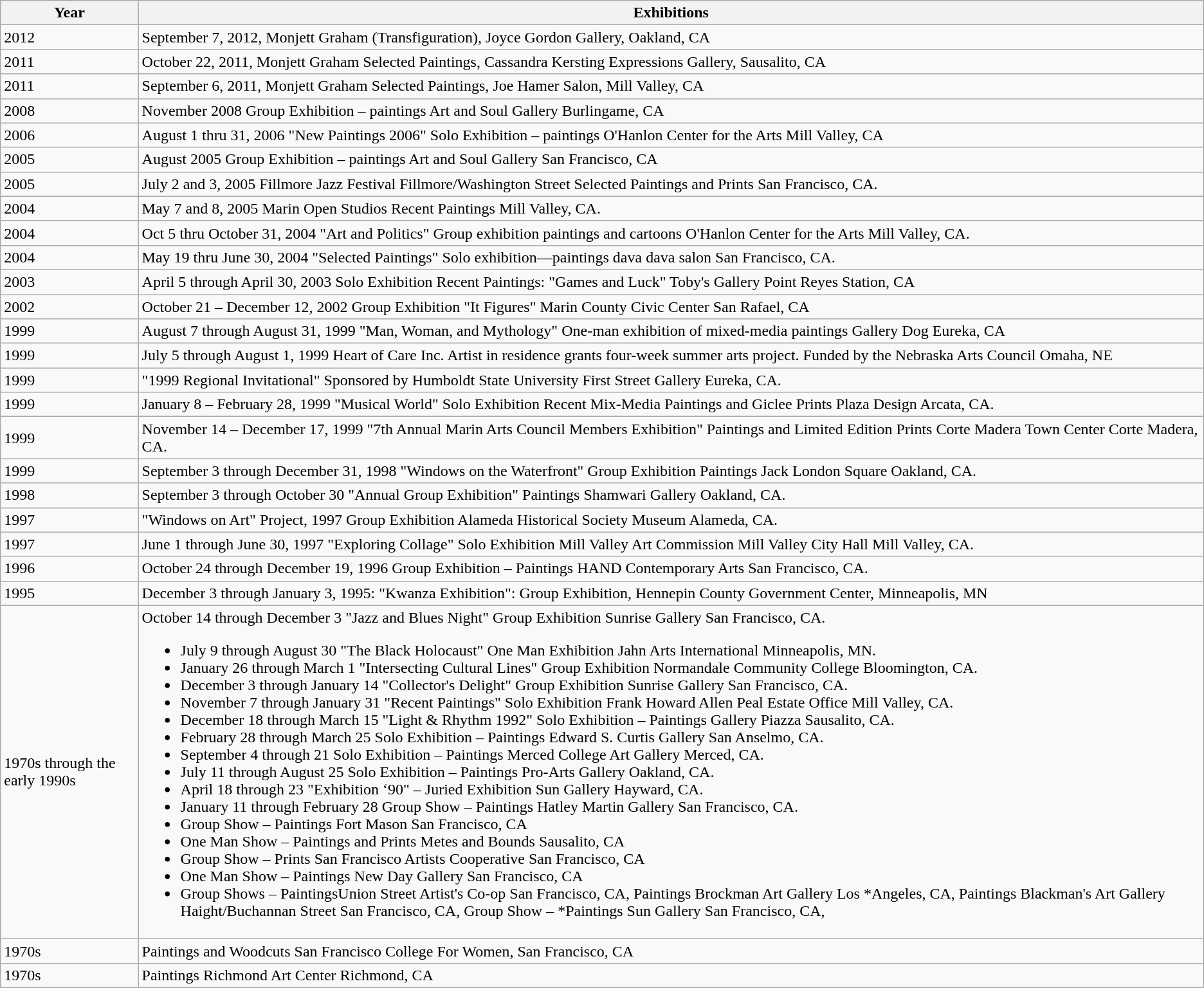<table class="wikitable">
<tr>
<th>Year</th>
<th>Exhibitions</th>
</tr>
<tr>
<td>2012</td>
<td>September 7, 2012, Monjett Graham (Transfiguration), Joyce Gordon Gallery, Oakland, CA</td>
</tr>
<tr>
<td>2011</td>
<td>October 22, 2011, Monjett Graham Selected Paintings, Cassandra Kersting Expressions Gallery, Sausalito, CA</td>
</tr>
<tr>
<td>2011</td>
<td>September 6, 2011, Monjett Graham Selected Paintings, Joe Hamer Salon, Mill Valley, CA</td>
</tr>
<tr>
<td>2008</td>
<td>November 2008 Group Exhibition – paintings Art and Soul Gallery Burlingame, CA</td>
</tr>
<tr>
<td>2006</td>
<td>August 1 thru 31, 2006 "New Paintings 2006" Solo Exhibition – paintings O'Hanlon Center for the Arts Mill Valley, CA</td>
</tr>
<tr>
<td>2005</td>
<td>August 2005 Group Exhibition – paintings Art and Soul Gallery San Francisco, CA</td>
</tr>
<tr>
<td>2005</td>
<td>July 2 and 3, 2005 Fillmore Jazz Festival Fillmore/Washington Street Selected Paintings and Prints San Francisco, CA.</td>
</tr>
<tr>
<td>2004</td>
<td>May 7 and 8, 2005 Marin Open Studios Recent Paintings Mill Valley, CA.</td>
</tr>
<tr>
<td>2004</td>
<td>Oct 5 thru October 31, 2004 "Art and Politics" Group exhibition paintings and cartoons O'Hanlon Center for the Arts Mill Valley, CA.</td>
</tr>
<tr>
<td>2004</td>
<td>May 19 thru June 30, 2004 "Selected Paintings" Solo exhibition—paintings dava dava salon San Francisco, CA.</td>
</tr>
<tr>
<td>2003</td>
<td>April 5 through April 30, 2003 Solo Exhibition Recent Paintings: "Games and Luck" Toby's Gallery Point Reyes Station, CA</td>
</tr>
<tr>
<td>2002</td>
<td>October 21 – December 12, 2002 Group Exhibition "It Figures" Marin County Civic Center San Rafael, CA</td>
</tr>
<tr>
<td>1999</td>
<td>August 7 through August 31, 1999 "Man, Woman, and Mythology" One-man exhibition of mixed-media paintings Gallery Dog Eureka, CA</td>
</tr>
<tr>
<td>1999</td>
<td>July 5 through August 1, 1999 Heart of Care Inc. Artist in residence grants four-week summer arts project. Funded by the Nebraska Arts Council Omaha, NE</td>
</tr>
<tr>
<td>1999</td>
<td>"1999 Regional Invitational" Sponsored by Humboldt State University First Street Gallery Eureka, CA.</td>
</tr>
<tr>
<td>1999</td>
<td>January 8 – February 28, 1999  "Musical World" Solo Exhibition Recent Mix-Media Paintings and Giclee Prints Plaza Design Arcata, CA.</td>
</tr>
<tr>
<td>1999</td>
<td>November 14 – December 17, 1999  "7th Annual Marin Arts Council Members Exhibition" Paintings and Limited Edition Prints Corte Madera Town Center Corte Madera, CA.</td>
</tr>
<tr>
<td>1999</td>
<td>September 3 through December 31, 1998  "Windows on the Waterfront" Group Exhibition Paintings Jack London Square Oakland, CA.</td>
</tr>
<tr>
<td>1998</td>
<td>September 3 through October 30 "Annual Group Exhibition" Paintings Shamwari Gallery Oakland, CA.</td>
</tr>
<tr>
<td>1997</td>
<td>"Windows on Art" Project, 1997 Group Exhibition Alameda Historical Society Museum Alameda, CA.</td>
</tr>
<tr>
<td>1997</td>
<td>June 1 through June 30, 1997  "Exploring Collage" Solo Exhibition Mill Valley Art Commission Mill Valley City Hall Mill Valley, CA.</td>
</tr>
<tr>
<td>1996</td>
<td>October 24 through December 19, 1996 Group Exhibition – Paintings HAND Contemporary Arts San Francisco, CA.</td>
</tr>
<tr>
<td>1995</td>
<td>December 3 through January 3, 1995: "Kwanza Exhibition": Group Exhibition, Hennepin County Government Center, Minneapolis, MN</td>
</tr>
<tr>
<td>1970s through the early 1990s</td>
<td>October 14 through December 3 "Jazz and Blues Night" Group Exhibition Sunrise Gallery San Francisco, CA.<br><ul><li>July 9 through August 30 "The Black Holocaust" One Man Exhibition Jahn Arts International Minneapolis, MN.</li><li>January 26 through March 1 "Intersecting Cultural Lines" Group Exhibition Normandale Community College Bloomington, CA.</li><li>December 3 through January 14 "Collector's Delight" Group Exhibition Sunrise Gallery San Francisco, CA.</li><li>November 7 through January 31 "Recent Paintings" Solo Exhibition Frank Howard Allen Peal Estate Office Mill Valley, CA.</li><li>December 18 through March 15 "Light & Rhythm 1992" Solo Exhibition – Paintings Gallery Piazza Sausalito, CA.</li><li>February 28 through March 25 Solo Exhibition – Paintings Edward S. Curtis Gallery San Anselmo, CA.</li><li>September 4 through 21 Solo Exhibition – Paintings Merced College Art Gallery Merced, CA.</li><li>July 11 through August 25 Solo Exhibition – Paintings Pro-Arts Gallery Oakland, CA.</li><li>April 18 through 23 "Exhibition ‘90" – Juried Exhibition Sun Gallery Hayward, CA.</li><li>January 11 through February 28 Group Show – Paintings Hatley Martin Gallery San Francisco, CA.</li><li>Group Show – Paintings Fort Mason San Francisco, CA</li><li>One Man Show – Paintings and Prints Metes and Bounds Sausalito, CA</li><li>Group Show – Prints San Francisco Artists Cooperative San Francisco, CA</li><li>One Man Show – Paintings New Day Gallery San Francisco, CA</li><li>Group Shows – PaintingsUnion Street Artist's Co-op San Francisco, CA, Paintings Brockman Art Gallery Los *Angeles, CA, Paintings Blackman's Art Gallery Haight/Buchannan Street San Francisco, CA, Group Show – *Paintings Sun Gallery San Francisco, CA,</li></ul></td>
</tr>
<tr>
<td>1970s</td>
<td>Paintings and Woodcuts San Francisco College For Women, San Francisco, CA</td>
</tr>
<tr>
<td>1970s</td>
<td>Paintings Richmond Art Center Richmond, CA</td>
</tr>
</table>
